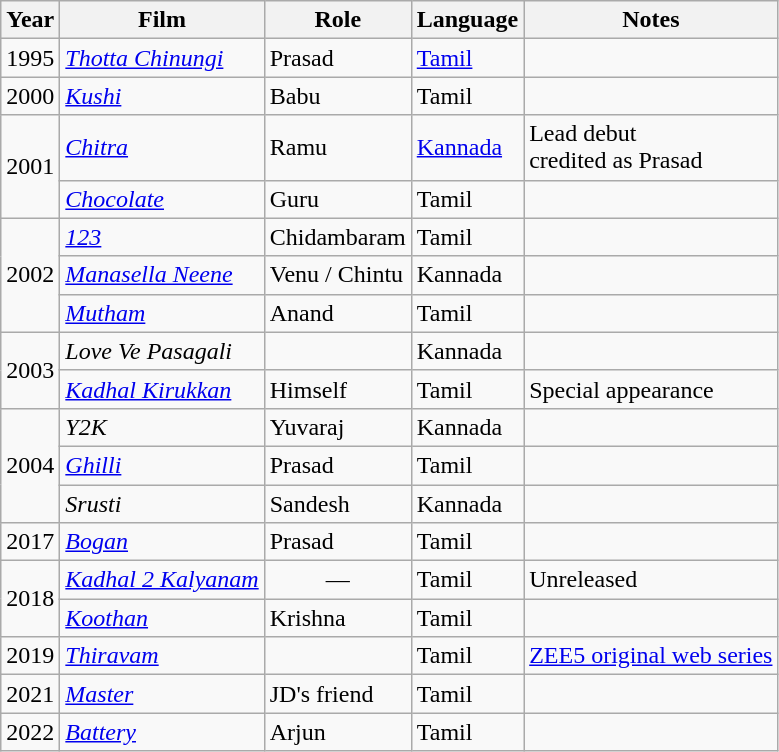<table class="wikitable sortable">
<tr>
<th>Year</th>
<th>Film</th>
<th>Role</th>
<th>Language</th>
<th>Notes</th>
</tr>
<tr>
<td>1995</td>
<td><em><a href='#'>Thotta Chinungi</a></em></td>
<td>Prasad</td>
<td><a href='#'>Tamil</a></td>
<td></td>
</tr>
<tr>
<td>2000</td>
<td><em><a href='#'>Kushi</a></em></td>
<td>Babu</td>
<td>Tamil</td>
<td></td>
</tr>
<tr>
<td rowspan="2">2001</td>
<td><em><a href='#'>Chitra</a></em></td>
<td>Ramu</td>
<td><a href='#'>Kannada</a></td>
<td>Lead debut<br>credited as Prasad</td>
</tr>
<tr>
<td><em><a href='#'>Chocolate</a></em></td>
<td>Guru</td>
<td>Tamil</td>
<td></td>
</tr>
<tr>
<td rowspan="3">2002</td>
<td><em><a href='#'>123</a></em></td>
<td>Chidambaram</td>
<td>Tamil</td>
<td></td>
</tr>
<tr>
<td><em><a href='#'>Manasella Neene</a></em></td>
<td>Venu / Chintu</td>
<td>Kannada</td>
<td></td>
</tr>
<tr>
<td><em><a href='#'>Mutham</a></em></td>
<td>Anand</td>
<td>Tamil</td>
<td></td>
</tr>
<tr>
<td rowspan="2">2003</td>
<td><em>Love Ve Pasagali</em></td>
<td></td>
<td>Kannada</td>
<td></td>
</tr>
<tr>
<td><em><a href='#'>Kadhal Kirukkan</a></em></td>
<td>Himself</td>
<td>Tamil</td>
<td>Special appearance</td>
</tr>
<tr>
<td rowspan="3">2004</td>
<td><em>Y2K</em></td>
<td>Yuvaraj</td>
<td>Kannada</td>
<td></td>
</tr>
<tr>
<td><em><a href='#'>Ghilli</a></em></td>
<td>Prasad</td>
<td>Tamil</td>
<td></td>
</tr>
<tr>
<td><em>Srusti</em></td>
<td>Sandesh</td>
<td>Kannada</td>
<td></td>
</tr>
<tr>
<td>2017</td>
<td><em><a href='#'>Bogan</a></em></td>
<td>Prasad</td>
<td>Tamil</td>
<td></td>
</tr>
<tr>
<td rowspan="2">2018</td>
<td><em><a href='#'>Kadhal 2 Kalyanam</a></em></td>
<td style="text-align:center;">—</td>
<td>Tamil</td>
<td>Unreleased</td>
</tr>
<tr>
<td><em><a href='#'>Koothan</a></em></td>
<td>Krishna</td>
<td>Tamil</td>
<td></td>
</tr>
<tr>
<td>2019</td>
<td><em><a href='#'>Thiravam</a></em></td>
<td></td>
<td>Tamil</td>
<td><a href='#'>ZEE5 original web series</a></td>
</tr>
<tr>
<td>2021</td>
<td><em><a href='#'>Master</a></em></td>
<td>JD's friend</td>
<td>Tamil</td>
<td></td>
</tr>
<tr>
<td>2022</td>
<td><em><a href='#'>Battery</a></em></td>
<td>Arjun</td>
<td>Tamil</td>
<td></td>
</tr>
</table>
